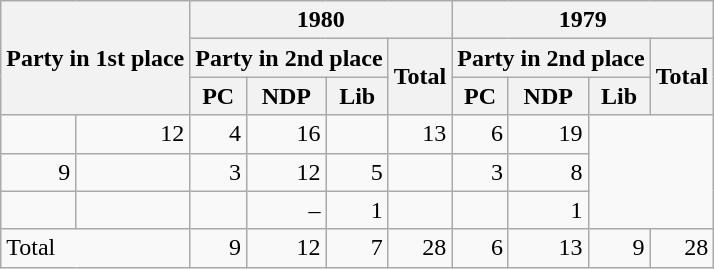<table class="wikitable" style="text-align:right;">
<tr>
<th rowspan="3" colspan="2" style="text-align:left;">Party in 1st place</th>
<th colspan="4">1980</th>
<th colspan="4">1979</th>
</tr>
<tr>
<th colspan="3">Party in 2nd place</th>
<th rowspan="2">Total</th>
<th colspan="3">Party in 2nd place</th>
<th rowspan="2">Total</th>
</tr>
<tr>
<th>PC</th>
<th>NDP</th>
<th>Lib</th>
<th>PC</th>
<th>NDP</th>
<th>Lib</th>
</tr>
<tr>
<td></td>
<td>12</td>
<td>4</td>
<td>16</td>
<td></td>
<td>13</td>
<td>6</td>
<td>19</td>
</tr>
<tr>
<td>9</td>
<td></td>
<td>3</td>
<td>12</td>
<td>5</td>
<td></td>
<td>3</td>
<td>8</td>
</tr>
<tr>
<td></td>
<td></td>
<td></td>
<td>–</td>
<td>1</td>
<td></td>
<td></td>
<td>1</td>
</tr>
<tr>
<td colspan="2" style="text-align:left;">Total</td>
<td>9</td>
<td>12</td>
<td>7</td>
<td>28</td>
<td>6</td>
<td>13</td>
<td>9</td>
<td>28</td>
</tr>
</table>
